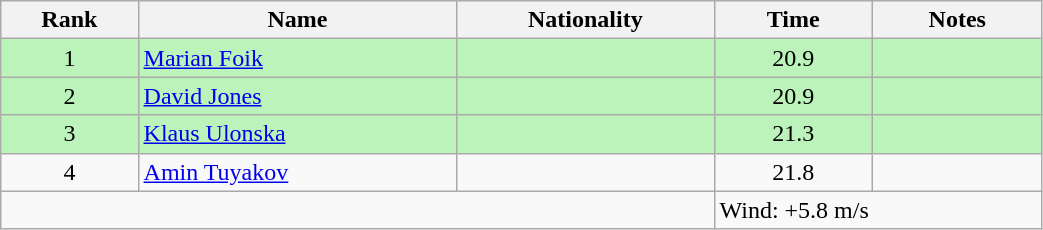<table class="wikitable sortable" style="text-align:center;width: 55%">
<tr>
<th>Rank</th>
<th>Name</th>
<th>Nationality</th>
<th>Time</th>
<th>Notes</th>
</tr>
<tr bgcolor=bbf3bb>
<td>1</td>
<td align=left><a href='#'>Marian Foik</a></td>
<td align=left></td>
<td>20.9</td>
<td></td>
</tr>
<tr bgcolor=bbf3bb>
<td>2</td>
<td align=left><a href='#'>David Jones</a></td>
<td align=left></td>
<td>20.9</td>
<td></td>
</tr>
<tr bgcolor=bbf3bb>
<td>3</td>
<td align=left><a href='#'>Klaus Ulonska</a></td>
<td align=left></td>
<td>21.3</td>
<td></td>
</tr>
<tr>
<td>4</td>
<td align=left><a href='#'>Amin Tuyakov</a></td>
<td align=left></td>
<td>21.8</td>
<td></td>
</tr>
<tr class="sortbottom">
<td colspan="3"></td>
<td colspan="2" style="text-align:left;">Wind: +5.8 m/s</td>
</tr>
</table>
